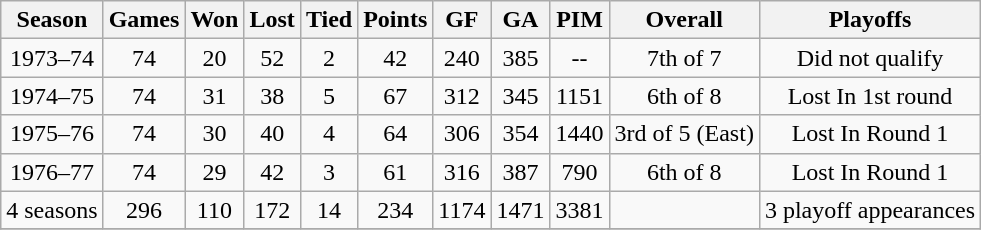<table class="wikitable" style="text-align:center">
<tr>
<th>Season</th>
<th>Games</th>
<th>Won</th>
<th>Lost</th>
<th>Tied</th>
<th>Points</th>
<th>GF</th>
<th>GA</th>
<th>PIM</th>
<th>Overall</th>
<th>Playoffs</th>
</tr>
<tr>
<td>1973–74</td>
<td>74</td>
<td>20</td>
<td>52</td>
<td>2</td>
<td>42</td>
<td>240</td>
<td>385</td>
<td>--</td>
<td>7th of 7</td>
<td>Did not qualify</td>
</tr>
<tr>
<td>1974–75</td>
<td>74</td>
<td>31</td>
<td>38</td>
<td>5</td>
<td>67</td>
<td>312</td>
<td>345</td>
<td>1151</td>
<td>6th of 8</td>
<td>Lost In 1st round</td>
</tr>
<tr>
<td>1975–76</td>
<td>74</td>
<td>30</td>
<td>40</td>
<td>4</td>
<td>64</td>
<td>306</td>
<td>354</td>
<td>1440</td>
<td>3rd of 5 (East)</td>
<td>Lost In Round 1</td>
</tr>
<tr>
<td>1976–77</td>
<td>74</td>
<td>29</td>
<td>42</td>
<td>3</td>
<td>61</td>
<td>316</td>
<td>387</td>
<td>790</td>
<td>6th of 8</td>
<td>Lost In Round 1</td>
</tr>
<tr>
<td>4 seasons</td>
<td>296</td>
<td>110</td>
<td>172</td>
<td>14</td>
<td>234</td>
<td>1174</td>
<td>1471</td>
<td>3381</td>
<td></td>
<td>3 playoff appearances</td>
</tr>
<tr>
</tr>
</table>
